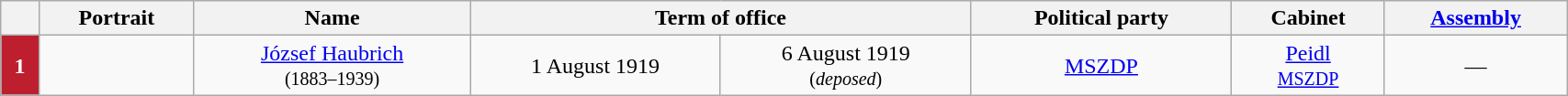<table class="wikitable" style="width:90%; text-align:center;">
<tr>
<th></th>
<th>Portrait</th>
<th>Name<br></th>
<th colspan=2>Term of office</th>
<th>Political party</th>
<th>Cabinet</th>
<th><a href='#'>Assembly</a><br></th>
</tr>
<tr>
<th style="background-color:#BE1F2E; color:white">1</th>
<td></td>
<td><a href='#'>József Haubrich</a><br><small>(1883–1939)</small></td>
<td>1 August 1919</td>
<td>6 August 1919<br><small>(<em>deposed</em>)</small></td>
<td><a href='#'>MSZDP</a></td>
<td><a href='#'>Peidl</a><br><small><a href='#'>MSZDP</a></small></td>
<td>—</td>
</tr>
</table>
